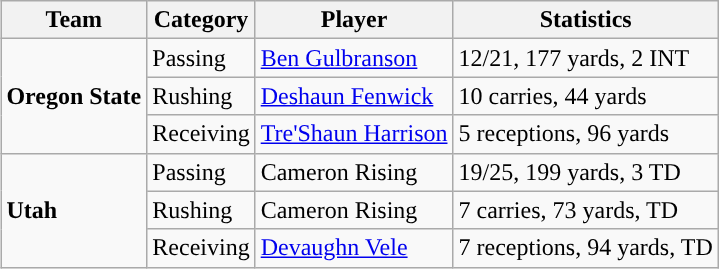<table class="wikitable" style="float: right;">
<tr>
<th>Team</th>
<th>Category</th>
<th>Player</th>
<th>Statistics</th>
</tr>
<tr>
<td rowspan=3><strong>Oregon State</strong></td>
<td>Passing</td>
<td><a href='#'>Ben Gulbranson</a></td>
<td>12/21, 177 yards, 2 INT</td>
</tr>
<tr>
<td>Rushing</td>
<td><a href='#'>Deshaun Fenwick</a></td>
<td>10 carries, 44 yards</td>
</tr>
<tr>
<td>Receiving</td>
<td><a href='#'>Tre'Shaun Harrison</a></td>
<td>5 receptions, 96 yards</td>
</tr>
<tr>
<td rowspan=3><strong>Utah</strong></td>
<td>Passing</td>
<td>Cameron Rising</td>
<td>19/25, 199 yards, 3 TD</td>
</tr>
<tr>
<td>Rushing</td>
<td>Cameron Rising</td>
<td>7 carries, 73 yards, TD</td>
</tr>
<tr>
<td>Receiving</td>
<td><a href='#'>Devaughn Vele</a></td>
<td>7 receptions, 94 yards, TD</td>
</tr>
</table>
